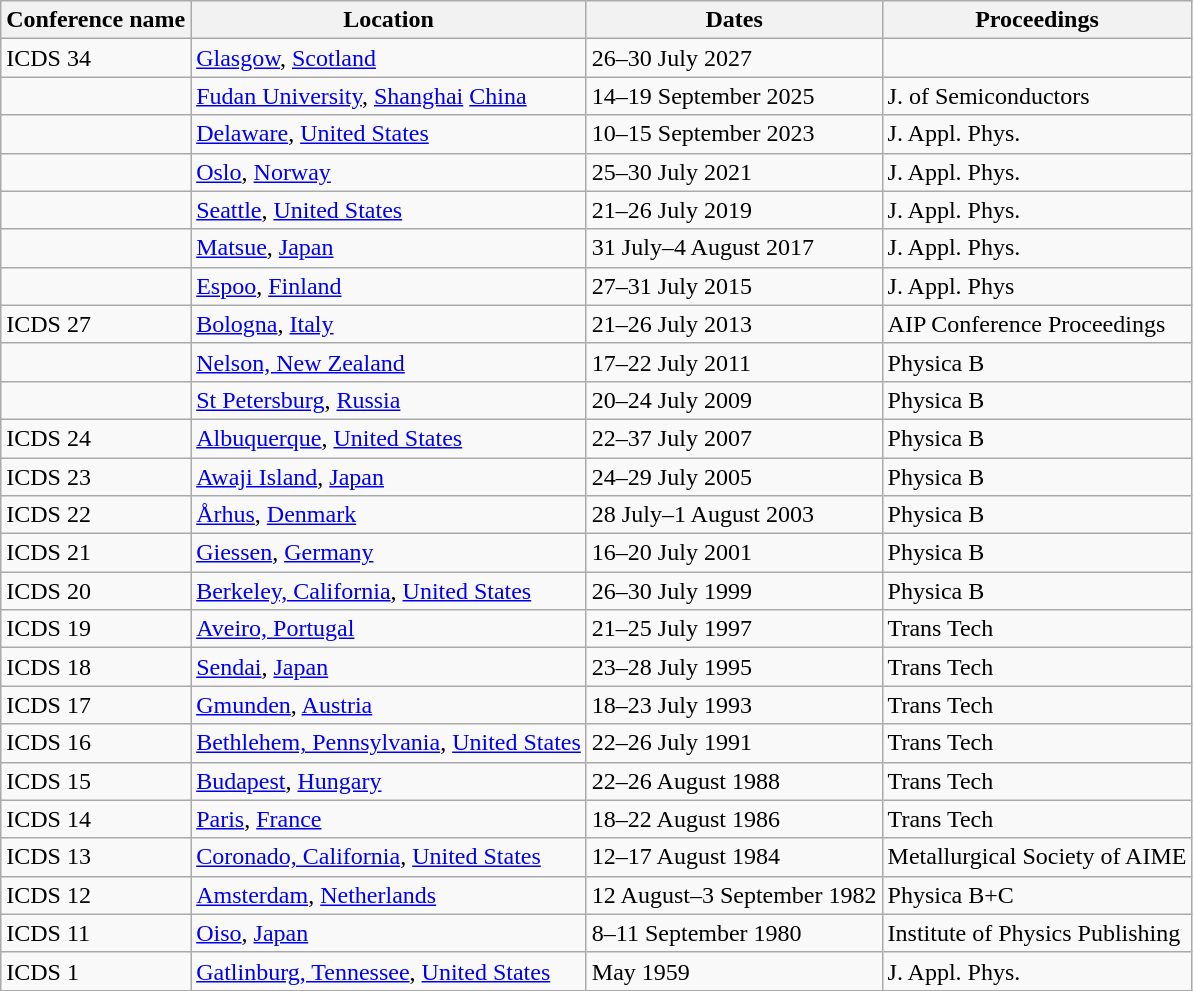<table class="wikitable">
<tr>
<th>Conference name</th>
<th>Location</th>
<th>Dates</th>
<th>Proceedings</th>
</tr>
<tr>
<td>ICDS 34</td>
<td> <a href='#'>Glasgow</a>, <a href='#'>Scotland</a></td>
<td>26–30 July 2027</td>
<td></td>
</tr>
<tr>
<td></td>
<td> <a href='#'>Fudan University</a>, <a href='#'>Shanghai</a> <a href='#'>China</a></td>
<td>14–19 September 2025</td>
<td>J. of Semiconductors</td>
</tr>
<tr>
<td></td>
<td> <a href='#'>Delaware</a>, <a href='#'>United States</a></td>
<td>10–15 September 2023</td>
<td>J. Appl. Phys.</td>
</tr>
<tr>
<td></td>
<td> <a href='#'>Oslo</a>, <a href='#'>Norway</a></td>
<td>25–30 July 2021</td>
<td>J. Appl. Phys.</td>
</tr>
<tr>
<td></td>
<td> <a href='#'>Seattle</a>, <a href='#'>United States</a></td>
<td>21–26 July 2019</td>
<td>J. Appl. Phys.</td>
</tr>
<tr>
<td></td>
<td> <a href='#'>Matsue</a>, <a href='#'>Japan</a></td>
<td>31 July–4 August 2017</td>
<td>J. Appl. Phys.</td>
</tr>
<tr>
<td></td>
<td> <a href='#'>Espoo</a>, <a href='#'>Finland</a></td>
<td>27–31 July 2015</td>
<td>J. Appl. Phys</td>
</tr>
<tr>
<td>ICDS 27</td>
<td> <a href='#'>Bologna</a>, <a href='#'>Italy</a></td>
<td>21–26 July 2013</td>
<td>AIP Conference Proceedings</td>
</tr>
<tr>
<td></td>
<td> <a href='#'>Nelson, New Zealand</a></td>
<td>17–22 July 2011</td>
<td>Physica B</td>
</tr>
<tr>
<td></td>
<td> <a href='#'>St Petersburg</a>, <a href='#'>Russia</a></td>
<td>20–24 July 2009</td>
<td>Physica B</td>
</tr>
<tr>
<td>ICDS 24</td>
<td> <a href='#'>Albuquerque</a>, <a href='#'>United States</a></td>
<td>22–37 July 2007</td>
<td>Physica B</td>
</tr>
<tr>
<td>ICDS 23</td>
<td> <a href='#'>Awaji Island</a>, <a href='#'>Japan</a></td>
<td>24–29 July 2005</td>
<td>Physica B</td>
</tr>
<tr>
<td>ICDS 22</td>
<td> <a href='#'>Århus</a>, <a href='#'>Denmark</a></td>
<td>28 July–1 August 2003</td>
<td>Physica B</td>
</tr>
<tr>
<td>ICDS 21</td>
<td> <a href='#'>Giessen</a>, <a href='#'>Germany</a></td>
<td>16–20 July 2001</td>
<td>Physica B</td>
</tr>
<tr>
<td>ICDS 20</td>
<td> <a href='#'>Berkeley, California</a>, <a href='#'>United States</a></td>
<td>26–30 July 1999</td>
<td>Physica B</td>
</tr>
<tr>
<td>ICDS 19</td>
<td> <a href='#'>Aveiro, Portugal</a></td>
<td>21–25 July 1997</td>
<td>Trans Tech</td>
</tr>
<tr>
<td>ICDS 18</td>
<td> <a href='#'>Sendai</a>, <a href='#'>Japan</a></td>
<td>23–28 July 1995</td>
<td>Trans Tech</td>
</tr>
<tr>
<td>ICDS 17</td>
<td> <a href='#'>Gmunden</a>, <a href='#'>Austria</a></td>
<td>18–23 July 1993</td>
<td>Trans Tech</td>
</tr>
<tr>
<td>ICDS 16</td>
<td> <a href='#'>Bethlehem, Pennsylvania</a>, <a href='#'>United States</a></td>
<td>22–26 July 1991</td>
<td>Trans Tech</td>
</tr>
<tr>
<td>ICDS 15</td>
<td> <a href='#'>Budapest</a>, <a href='#'>Hungary</a></td>
<td>22–26 August 1988</td>
<td>Trans Tech</td>
</tr>
<tr>
<td>ICDS 14</td>
<td> <a href='#'>Paris</a>, <a href='#'>France</a></td>
<td>18–22 August 1986</td>
<td>Trans Tech</td>
</tr>
<tr>
<td>ICDS 13</td>
<td> <a href='#'>Coronado, California</a>, <a href='#'>United States</a></td>
<td>12–17 August 1984</td>
<td>Metallurgical Society of AIME</td>
</tr>
<tr>
<td>ICDS 12</td>
<td> <a href='#'>Amsterdam</a>, <a href='#'>Netherlands</a></td>
<td>12 August–3 September 1982</td>
<td>Physica B+C</td>
</tr>
<tr>
<td>ICDS 11</td>
<td> <a href='#'>Oiso</a>, <a href='#'>Japan</a></td>
<td>8–11 September 1980</td>
<td>Institute of Physics Publishing</td>
</tr>
<tr>
<td>ICDS 1</td>
<td> <a href='#'>Gatlinburg, Tennessee</a>, <a href='#'>United States</a></td>
<td>May 1959</td>
<td>J. Appl. Phys.</td>
</tr>
</table>
